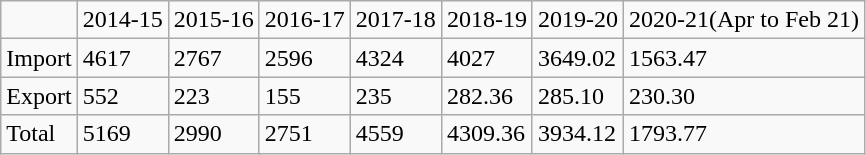<table class="wikitable">
<tr>
<td></td>
<td>2014-15</td>
<td>2015-16</td>
<td colspan="2">2016-17</td>
<td>2017-18</td>
<td>2018-19</td>
<td>2019-20</td>
<td>2020-21(Apr to Feb 21)</td>
</tr>
<tr>
<td>Import</td>
<td>4617</td>
<td colspan="2">2767</td>
<td>2596</td>
<td>4324</td>
<td>4027</td>
<td>3649.02</td>
<td>1563.47</td>
</tr>
<tr>
<td>Export</td>
<td>552</td>
<td colspan="2">223</td>
<td>155</td>
<td>235</td>
<td>282.36</td>
<td>285.10</td>
<td>230.30</td>
</tr>
<tr>
<td>Total</td>
<td>5169</td>
<td colspan="2">2990</td>
<td>2751</td>
<td>4559</td>
<td>4309.36</td>
<td>3934.12</td>
<td>1793.77</td>
</tr>
</table>
